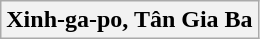<table class="wikitable sortable">
<tr>
<th colspan="5"> <strong>Xinh-ga-po, Tân Gia Ba</strong></th>
</tr>
</table>
